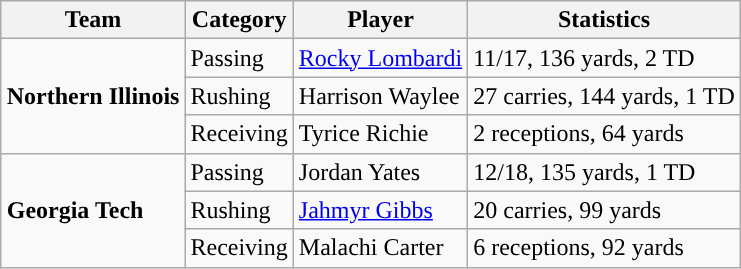<table class="wikitable" style="float: right;">
<tr>
<th>Team</th>
<th>Category</th>
<th>Player</th>
<th>Statistics</th>
</tr>
<tr>
<td rowspan=3><strong>Northern Illinois</strong></td>
<td>Passing</td>
<td><a href='#'>Rocky Lombardi</a></td>
<td>11/17, 136 yards, 2 TD</td>
</tr>
<tr>
<td>Rushing</td>
<td>Harrison Waylee</td>
<td>27 carries, 144 yards, 1 TD</td>
</tr>
<tr>
<td>Receiving</td>
<td>Tyrice Richie</td>
<td>2 receptions, 64 yards</td>
</tr>
<tr>
<td rowspan=3><strong>Georgia Tech</strong></td>
<td>Passing</td>
<td>Jordan Yates</td>
<td>12/18, 135 yards, 1 TD</td>
</tr>
<tr>
<td>Rushing</td>
<td><a href='#'>Jahmyr Gibbs</a></td>
<td>20 carries, 99 yards</td>
</tr>
<tr>
<td>Receiving</td>
<td>Malachi Carter</td>
<td>6 receptions, 92 yards</td>
</tr>
</table>
